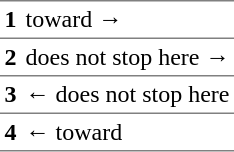<table border="1" cellspacing="0" cellpadding="3" frame="hsides" rules="rows">
<tr>
<th><span>1</span></th>
<td>  toward  →</td>
</tr>
<tr>
<th><span>2</span></th>
<td>  does not stop here →</td>
</tr>
<tr>
<th><span>3</span></th>
<td>←  does not stop here</td>
</tr>
<tr>
<th><span>4</span></th>
<td>←  toward </td>
</tr>
</table>
